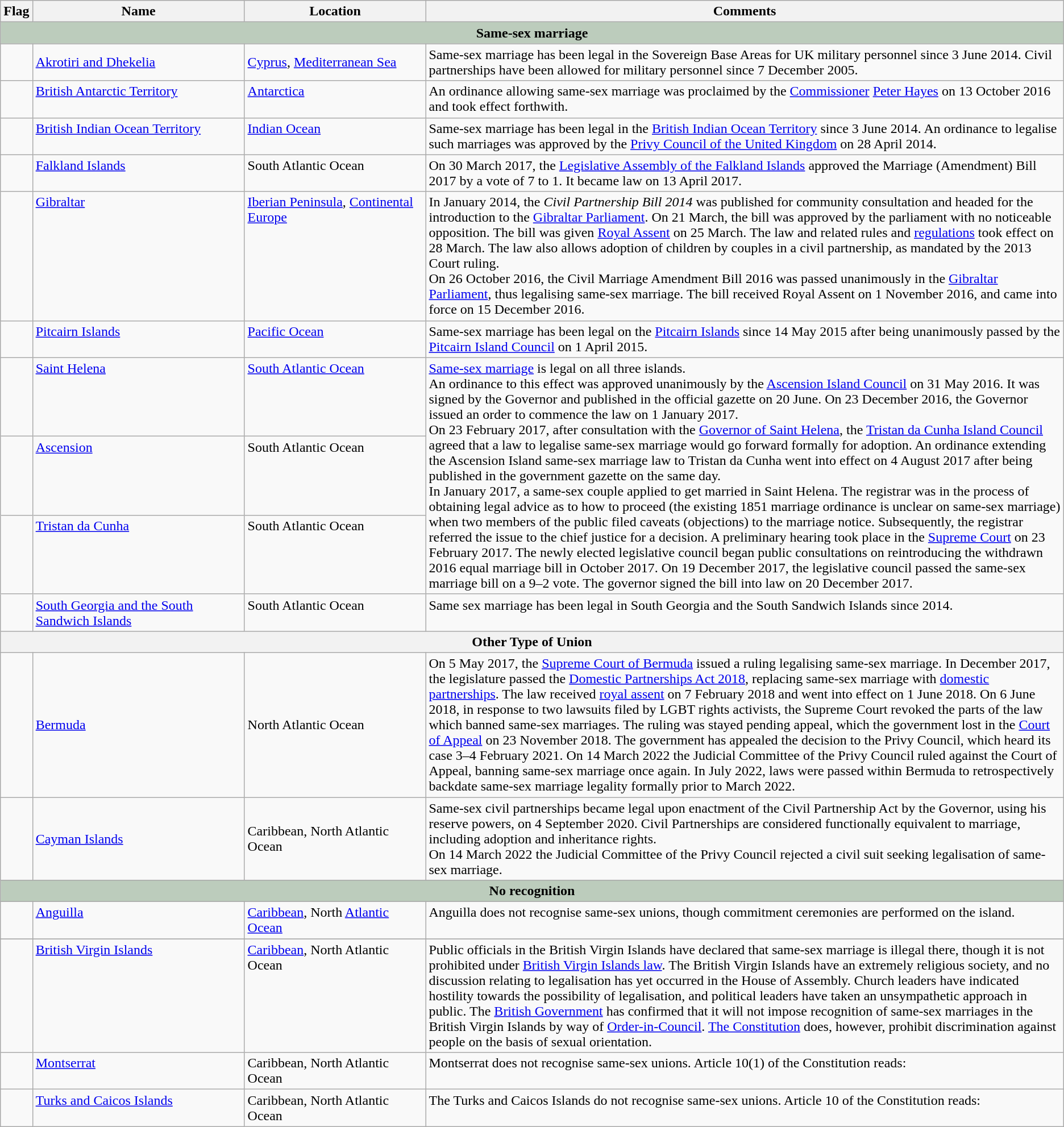<table class="wikitable sortable">
<tr>
<th class="unsortable">Flag</th>
<th>Name</th>
<th>Location</th>
<th class="unsortable" style="width:60%;">Comments</th>
</tr>
<tr>
<td colspan="4" style="background:#bcccbc;" align="center"><strong>Same-sex marriage</strong></td>
</tr>
<tr>
<td></td>
<td><a href='#'>Akrotiri and Dhekelia</a></td>
<td><a href='#'>Cyprus</a>, <a href='#'>Mediterranean Sea</a></td>
<td>Same-sex marriage has been legal in the Sovereign Base Areas for UK military personnel since 3 June 2014. Civil partnerships have been allowed for military personnel since 7 December 2005.</td>
</tr>
<tr valign="top">
<td></td>
<td><a href='#'>British Antarctic Territory</a></td>
<td><a href='#'>Antarctica</a></td>
<td>An ordinance allowing same-sex marriage was proclaimed by the <a href='#'>Commissioner</a> <a href='#'>Peter Hayes</a> on 13 October 2016 and took effect forthwith.</td>
</tr>
<tr valign="top">
<td></td>
<td><a href='#'>British Indian Ocean Territory</a></td>
<td><a href='#'>Indian Ocean</a></td>
<td>Same-sex marriage has been legal in the <a href='#'>British Indian Ocean Territory</a> since 3 June 2014. An ordinance to legalise such marriages was approved by the <a href='#'>Privy Council of the United Kingdom</a> on 28 April 2014.</td>
</tr>
<tr valign="top">
<td></td>
<td><a href='#'>Falkland Islands</a></td>
<td>South Atlantic Ocean</td>
<td>On 30 March 2017, the <a href='#'>Legislative Assembly of the Falkland Islands</a> approved the Marriage (Amendment) Bill 2017 by a vote of 7 to 1. It became law on 13 April 2017.</td>
</tr>
<tr valign="top">
<td></td>
<td><a href='#'>Gibraltar</a></td>
<td><a href='#'>Iberian Peninsula</a>, <a href='#'>Continental Europe</a></td>
<td>In January 2014, the <em>Civil Partnership Bill 2014</em> was published for community consultation and headed for the introduction to the <a href='#'>Gibraltar Parliament</a>. On 21 March, the bill was approved by the parliament with no noticeable opposition. The bill was given <a href='#'>Royal Assent</a> on 25 March. The law and related rules and <a href='#'>regulations</a> took effect on 28 March. The law also allows adoption of children by couples in a civil partnership, as mandated by the 2013 Court ruling.<br>On 26 October 2016, the Civil Marriage Amendment Bill 2016 was passed unanimously in the <a href='#'>Gibraltar Parliament</a>, thus legalising same-sex marriage. The bill received Royal Assent on 1 November 2016, and came into force on 15 December 2016.</td>
</tr>
<tr valign="top">
<td></td>
<td><a href='#'>Pitcairn Islands</a></td>
<td><a href='#'>Pacific Ocean</a></td>
<td>Same-sex marriage has been legal on the <a href='#'>Pitcairn Islands</a> since 14 May 2015 after being unanimously passed by the <a href='#'>Pitcairn Island Council</a> on 1 April 2015.</td>
</tr>
<tr valign="top">
<td style="border-bottom:0px;"></td>
<td><a href='#'>Saint Helena</a></td>
<td><a href='#'>South Atlantic Ocean</a></td>
<td rowspan="3"><a href='#'>Same-sex marriage</a> is legal on all three islands.<br>An ordinance to this effect was approved unanimously by the <a href='#'>Ascension Island Council</a> on 31 May 2016. It was signed by the Governor and published in the official gazette on 20 June. On 23 December 2016, the Governor issued an order to commence the law on 1 January 2017.<br>On 23 February 2017, after consultation with the <a href='#'>Governor of Saint Helena</a>, the <a href='#'>Tristan da Cunha Island Council</a> agreed that a law to legalise same-sex marriage would go forward formally for adoption. An ordinance extending the Ascension Island same-sex marriage law to Tristan da Cunha went into effect on 4 August 2017 after being published in the government gazette on the same day.<br>In January 2017, a same-sex couple applied to get married in Saint Helena. The registrar was in the process of obtaining legal advice as to how to proceed (the existing 1851 marriage ordinance is unclear on same-sex marriage) when two members of the public filed caveats (objections) to the marriage notice. Subsequently, the registrar referred the issue to the chief justice for a decision. A preliminary hearing took place in the <a href='#'>Supreme Court</a> on 23 February 2017. The newly elected legislative council began public consultations on reintroducing the withdrawn 2016 equal marriage bill in October 2017. On 19 December 2017, the legislative council passed the same-sex marriage bill on a 9–2 vote. The governor signed the bill into law on 20 December 2017.</td>
</tr>
<tr valign="top">
<td style="border-bottom:0px;"></td>
<td><a href='#'>Ascension</a></td>
<td>South Atlantic Ocean</td>
</tr>
<tr valign="top">
<td style="border-bottom:0px;"></td>
<td><a href='#'>Tristan da Cunha</a></td>
<td>South Atlantic Ocean</td>
</tr>
<tr valign="top">
<td></td>
<td><a href='#'>South Georgia and the South Sandwich Islands</a></td>
<td>South Atlantic Ocean</td>
<td>Same sex marriage has been legal in South Georgia and the South Sandwich Islands since 2014.</td>
</tr>
<tr>
<th colspan="5">Other Type of Union</th>
</tr>
<tr>
<td></td>
<td><a href='#'>Bermuda</a></td>
<td>North Atlantic Ocean</td>
<td>On 5 May 2017, the <a href='#'>Supreme Court of Bermuda</a> issued a ruling legalising same-sex marriage. In December 2017, the legislature passed the <a href='#'>Domestic Partnerships Act 2018</a>, replacing same-sex marriage with <a href='#'>domestic partnerships</a>. The law received <a href='#'>royal assent</a> on 7 February 2018 and went into effect on 1 June 2018. On 6 June 2018, in response to two lawsuits filed by LGBT rights activists, the Supreme Court revoked the parts of the law which banned same-sex marriages. The ruling was stayed pending appeal, which the government lost in the <a href='#'>Court of Appeal</a> on 23 November 2018. The government has appealed the decision to the Privy Council, which heard its case 3–4 February 2021. On 14 March 2022 the Judicial Committee of the Privy Council ruled against the Court of Appeal, banning same-sex marriage once again. In July 2022, laws were passed within Bermuda to retrospectively backdate same-sex marriage legality formally prior to March 2022.</td>
</tr>
<tr>
<td></td>
<td><a href='#'>Cayman Islands</a></td>
<td>Caribbean, North Atlantic Ocean</td>
<td>Same-sex civil partnerships became legal upon enactment of the Civil Partnership Act by the Governor, using his reserve powers, on 4 September 2020. Civil Partnerships are considered functionally equivalent to marriage, including adoption and inheritance rights.<br>On 14 March 2022 the Judicial Committee of the Privy Council rejected a civil suit seeking legalisation of same-sex marriage.</td>
</tr>
<tr>
<td colspan="5" style="background:#bcccbc;" align="center"><strong>No recognition</strong></td>
</tr>
<tr valign="top">
<td></td>
<td><a href='#'>Anguilla</a></td>
<td><a href='#'>Caribbean</a>, North <a href='#'>Atlantic Ocean</a></td>
<td>Anguilla does not recognise same-sex unions, though commitment ceremonies are performed on the island.</td>
</tr>
<tr>
</tr>
<tr valign="top">
<td></td>
<td><a href='#'>British Virgin Islands</a></td>
<td><a href='#'>Caribbean</a>, North Atlantic Ocean</td>
<td>Public officials in the British Virgin Islands have declared that same-sex marriage is illegal there, though it is not prohibited under <a href='#'>British Virgin Islands law</a>.  The British Virgin Islands have an extremely religious society, and no discussion relating to legalisation has yet occurred in the House of Assembly.  Church leaders have indicated hostility towards the possibility of legalisation, and political leaders have taken an unsympathetic approach in public. The <a href='#'>British Government</a> has confirmed that it will not impose recognition of same-sex marriages in the British Virgin Islands by way of <a href='#'>Order-in-Council</a>. <a href='#'>The Constitution</a> does, however, prohibit discrimination against people on the basis of sexual orientation.</td>
</tr>
<tr valign="top">
<td></td>
<td><a href='#'>Montserrat</a></td>
<td>Caribbean, North Atlantic Ocean</td>
<td>Montserrat does not recognise same-sex unions. Article 10(1) of the Constitution reads:<br></td>
</tr>
<tr valign="top">
<td></td>
<td><a href='#'>Turks and Caicos Islands</a></td>
<td>Caribbean, North Atlantic Ocean</td>
<td>The Turks and Caicos Islands do not recognise same-sex unions. Article 10 of the Constitution reads:<br></td>
</tr>
</table>
